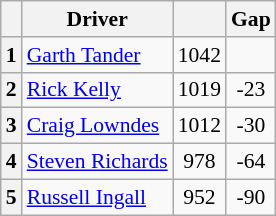<table class="wikitable" style="font-size: 90%;">
<tr>
<th></th>
<th>Driver</th>
<th></th>
<th>Gap</th>
</tr>
<tr>
<th align="center">1</th>
<td> <a href='#'>Garth Tander</a></td>
<td align="center">1042</td>
<td align="center"></td>
</tr>
<tr>
<th align="center">2</th>
<td> <a href='#'>Rick Kelly</a></td>
<td align="center">1019</td>
<td align="center">-23</td>
</tr>
<tr>
<th align="center">3</th>
<td> <a href='#'>Craig Lowndes</a></td>
<td align="center">1012</td>
<td align="center">-30</td>
</tr>
<tr>
<th align="center">4</th>
<td> <a href='#'>Steven Richards</a></td>
<td align="center">978</td>
<td align="center">-64</td>
</tr>
<tr>
<th align="center">5</th>
<td> <a href='#'>Russell Ingall</a></td>
<td align="center">952</td>
<td align="center">-90</td>
</tr>
</table>
